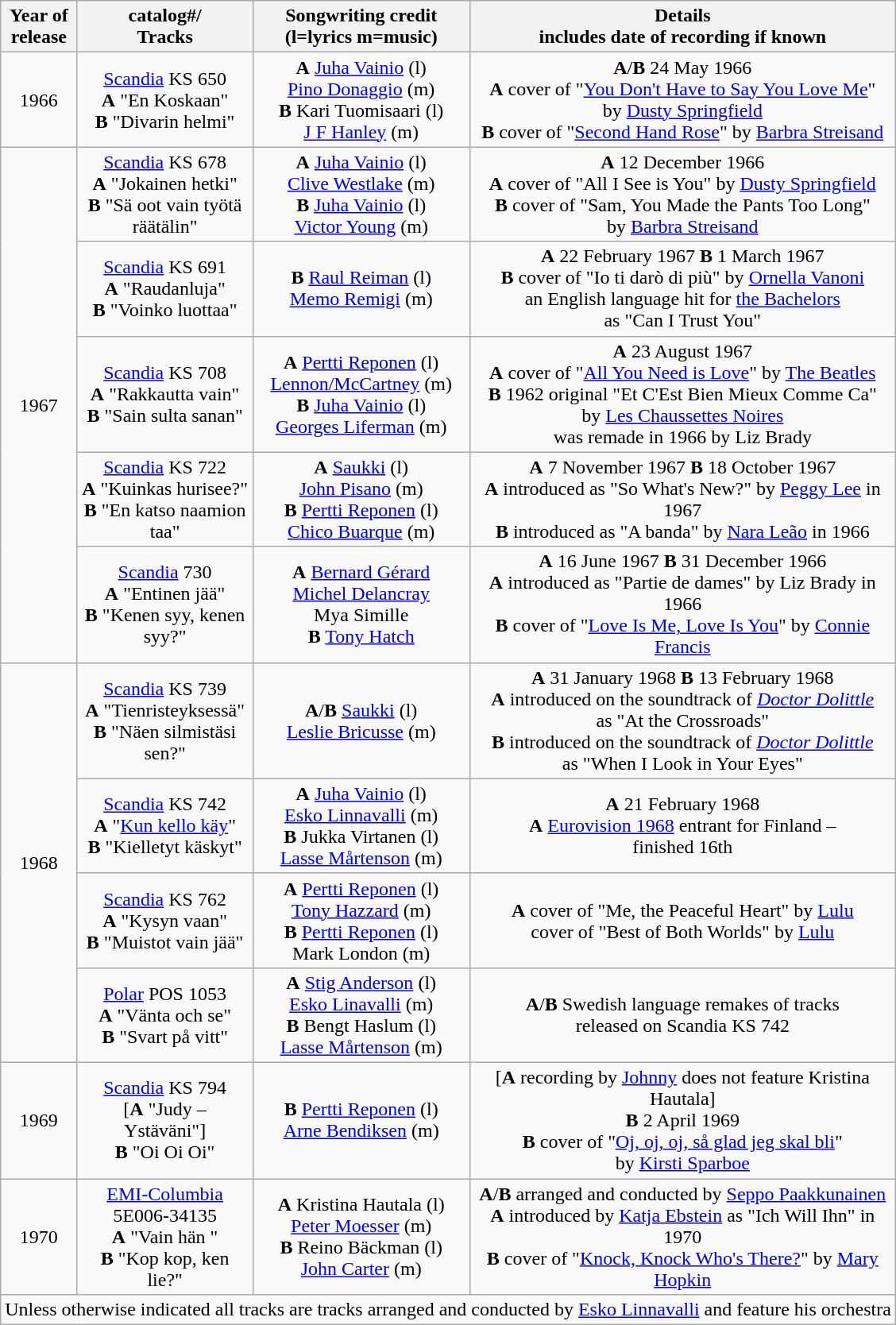<table class="wikitable sortable" style="margin: 1em auto 1em auto">
<tr>
<th>Year of<br>release</th>
<th>catalog#/<br>Tracks</th>
<th>Songwriting credit<br>(l=lyrics m=music)</th>
<th>Details<br>includes date of recording if known</th>
</tr>
<tr>
<td style="text-align:center;">1966</td>
<td style="text-align:center; width:140px;"><a href='#'>Scandia</a> KS 650<br><strong>A</strong> "En Koskaan"<br><strong>B</strong> "Divarin helmi"</td>
<td style="text-align:center;"><strong>A</strong> <a href='#'>Juha Vainio</a> (l)<br><a href='#'>Pino Donaggio</a> (m)<br><strong>B</strong> Kari Tuomisaari (l)<br><a href='#'>J F Hanley</a> (m)</td>
<td style="text-align:center; width:350px;"><strong>A</strong>/<strong>B</strong> 24 May 1966<br><strong>A</strong> cover of "<a href='#'>You Don't Have to Say You Love Me</a>"<br> by <a href='#'>Dusty Springfield</a><br><strong>B</strong> cover of "<a href='#'>Second Hand Rose</a>" by <a href='#'>Barbra Streisand</a></td>
</tr>
<tr>
<td style="text-align:center;" rowspan="5">1967</td>
<td style="text-align:center; width:140px;"><a href='#'>Scandia</a> KS 678<br><strong>A</strong> "Jokainen hetki"<br><strong>B</strong> "Sä oot vain työtä räätälin"</td>
<td style="text-align:center;"><strong>A</strong> <a href='#'>Juha Vainio</a> (l)<br><a href='#'>Clive Westlake</a> (m)<br><strong>B</strong> <a href='#'>Juha Vainio</a> (l)<br> <a href='#'>Victor Young</a> (m)</td>
<td style="text-align:center; width:350px;"><strong>A</strong> 12 December 1966<br><strong>A</strong> cover of "All I See is You" by <a href='#'>Dusty Springfield</a><br><strong>B</strong> cover of "Sam, You Made the Pants Too Long"<br> by <a href='#'>Barbra Streisand</a></td>
</tr>
<tr>
<td style="text-align:center; width:140px;"><a href='#'>Scandia</a> KS 691<br> <strong>A</strong> "Raudanluja"<br><strong>B</strong> "Voinko luottaa"</td>
<td style="text-align:center;"><strong>B</strong> <a href='#'>Raul Reiman</a> (l)<br><a href='#'>Memo Remigi</a> (m)</td>
<td style="text-align:center; width:350px;"><strong>A</strong> 22 February 1967 <strong>B</strong> 1 March 1967<br><strong>B</strong> cover of "Io ti darò di più" by <a href='#'>Ornella Vanoni</a><br>an English language hit for <a href='#'>the Bachelors</a><br>as "Can I Trust You"</td>
</tr>
<tr>
<td style="text-align:center; width:140px;"><a href='#'>Scandia</a> KS 708<br><strong>A</strong> "Rakkautta vain"<br><strong>B</strong> "Sain sulta sanan"</td>
<td style="text-align:center;"><strong>A</strong> <a href='#'>Pertti Reponen</a> (l)<br><a href='#'>Lennon/McCartney</a> (m)<br><strong>B</strong> <a href='#'>Juha Vainio</a> (l)<br><a href='#'>Georges Liferman</a> (m)</td>
<td style="text-align:center; width:350px;"><strong>A</strong> 23 August 1967<br><strong>A</strong> cover of "<a href='#'>All You Need is Love</a>" by <a href='#'>The Beatles</a><br><strong>B</strong> 1962 original "Et C'Est Bien Mieux Comme Ca"<br>by <a href='#'>Les Chaussettes Noires</a><br>was remade in 1966 by Liz Brady</td>
</tr>
<tr>
<td style="text-align:center; width:140px;"><a href='#'>Scandia</a> KS 722<br> <strong>A</strong> "Kuinkas hurisee?"<br><strong>B</strong> "En katso naamion taa"</td>
<td style="text-align:center;"><strong>A</strong> <a href='#'>Saukki</a> (l)<br><a href='#'>John Pisano</a> (m)<br><strong>B</strong> <a href='#'>Pertti Reponen</a> (l)<br><a href='#'>Chico Buarque</a> (m)</td>
<td style="text-align:center; width:350px;"><strong>A</strong> 7 November 1967 <strong>B</strong> 18 October 1967<br><strong>A</strong> introduced as "So What's New?" by <a href='#'>Peggy Lee</a> in 1967<br><strong>B</strong> introduced as "A banda" by <a href='#'>Nara Leão</a> in 1966</td>
</tr>
<tr>
<td style="text-align:center; width:140px;"><a href='#'>Scandia</a> 730<br> <strong>A</strong> "Entinen jää"<br><strong>B</strong> "Kenen syy, kenen syy?"</td>
<td style="text-align:center;"><strong>A</strong> <a href='#'>Bernard Gérard</a><br><a href='#'>Michel Delancray</a><br>Mya Simille<br><strong>B</strong> <a href='#'>Tony Hatch</a></td>
<td style="text-align:center; width:350px;"><strong>A</strong> 16 June 1967 <strong>B</strong> 31 December 1966<br><strong>A</strong> introduced as "Partie de dames" by Liz Brady in 1966<br><strong>B</strong> cover of "<a href='#'>Love Is Me, Love Is You</a>" by <a href='#'>Connie Francis</a></td>
</tr>
<tr>
<td style="text-align:center;" rowspan="4">1968</td>
<td style="text-align:center; width:140px;"><a href='#'>Scandia</a> KS 739<br> <strong>A</strong> "Tienristeyksessä"<br><strong>B</strong> "Näen silmistäsi sen?"</td>
<td style="text-align:center;"><strong>A</strong>/<strong>B</strong> <a href='#'>Saukki</a> (l)<br><a href='#'>Leslie Bricusse</a> (m)</td>
<td style="text-align:center; width:350px;"><strong>A</strong> 31 January 1968 <strong>B</strong> 13 February 1968<br><strong>A</strong> introduced on the soundtrack of <em><a href='#'>Doctor Dolittle</a></em><br>as "At the Crossroads"<br><strong>B</strong> introduced on the soundtrack of <em><a href='#'>Doctor Dolittle</a></em><br>as "When I Look in Your Eyes"</td>
</tr>
<tr>
<td style="text-align:center; width:140px;"><a href='#'>Scandia</a> KS 742<br> <strong>A</strong> "<a href='#'>Kun kello käy</a>"<br><strong>B</strong> "Kielletyt käskyt"</td>
<td style="text-align:center;"><strong>A</strong> <a href='#'>Juha Vainio</a> (l)<br><a href='#'>Esko Linnavalli</a> (m)<br><strong>B</strong> Jukka Virtanen (l)<br><a href='#'>Lasse Mårtenson</a> (m)</td>
<td style="text-align:center; width:350px;"><strong>A</strong> 21 February 1968<br><strong>A</strong> <a href='#'>Eurovision 1968</a> entrant for Finland – <br> finished 16th</td>
</tr>
<tr>
<td style="text-align:center; width:140px;"><a href='#'>Scandia</a> KS 762<br> <strong>A</strong> "Kysyn vaan"<br><strong>B</strong> "Muistot vain jää"</td>
<td style="text-align:center;"><strong>A</strong> <a href='#'>Pertti Reponen</a> (l)<br><a href='#'>Tony Hazzard</a> (m) <br><strong>B</strong> <a href='#'>Pertti Reponen</a> (l) <br>Mark London (m)</td>
<td style="text-align:center; width:350px;"><strong>A</strong> cover of "Me, the Peaceful Heart" by <a href='#'>Lulu</a><br>cover of "Best of Both Worlds" by <a href='#'>Lulu</a></td>
</tr>
<tr>
<td style="text-align:center; width:140px;"><a href='#'>Polar</a> POS 1053<br> <strong>A</strong> "Vänta och se"<br><strong>B</strong> "Svart på vitt"</td>
<td style="text-align:center;"><strong>A</strong> <a href='#'>Stig Anderson</a> (l)<br><a href='#'>Esko Linavalli</a> (m) <br><strong>B</strong> Bengt Haslum (l)<br><a href='#'>Lasse Mårtenson</a> (m)</td>
<td style="text-align:center; width:350px;"><strong>A</strong>/<strong>B</strong> Swedish language remakes of tracks<br>released on Scandia KS 742</td>
</tr>
<tr>
<td style="text-align:center;">1969</td>
<td style="text-align:center; width:140px;"><a href='#'>Scandia</a> KS 794<br> [<strong>A</strong> "Judy – Ystäväni"]<br><strong>B</strong> "Oi Oi Oi"</td>
<td style="text-align:center;"><strong>B</strong> <a href='#'>Pertti Reponen</a> (l)<br><a href='#'>Arne Bendiksen</a> (m)</td>
<td style="text-align:center; width:350px;">[<strong>A</strong> recording by <a href='#'>Johnny</a> does not feature Kristina Hautala]<br><strong>B</strong> 2 April 1969<br><strong>B</strong> cover of "<a href='#'>Oj, oj, oj, så glad jeg skal bli</a>"<br>by <a href='#'>Kirsti Sparboe</a></td>
</tr>
<tr>
<td style="text-align:center;">1970</td>
<td style="text-align:center; width:140px;"><a href='#'>EMI-Columbia</a> 5E006-34135<br> <strong>A</strong> "Vain hän "<br><strong>B</strong> "Kop kop, ken lie?"</td>
<td style="text-align:center;"><strong>A</strong> Kristina Hautala (l)<br><a href='#'>Peter Moesser</a> (m)<br><strong>B</strong> Reino Bäckman (l)<br><a href='#'>John Carter</a> (m)</td>
<td style="text-align:center; width:350px;"><strong>A</strong>/<strong>B</strong> arranged and conducted by <a href='#'>Seppo Paakkunainen</a><br><strong>A</strong> introduced by <a href='#'>Katja Ebstein</a> as "Ich Will Ihn" in 1970<br><strong>B</strong> cover of "<a href='#'>Knock, Knock Who's There?</a>" by <a href='#'>Mary Hopkin</a></td>
</tr>
<tr>
<td colspan="4" style="text-align:center;">Unless otherwise indicated all tracks are tracks arranged and conducted by <a href='#'>Esko Linnavalli</a> and feature his orchestra</td>
</tr>
</table>
